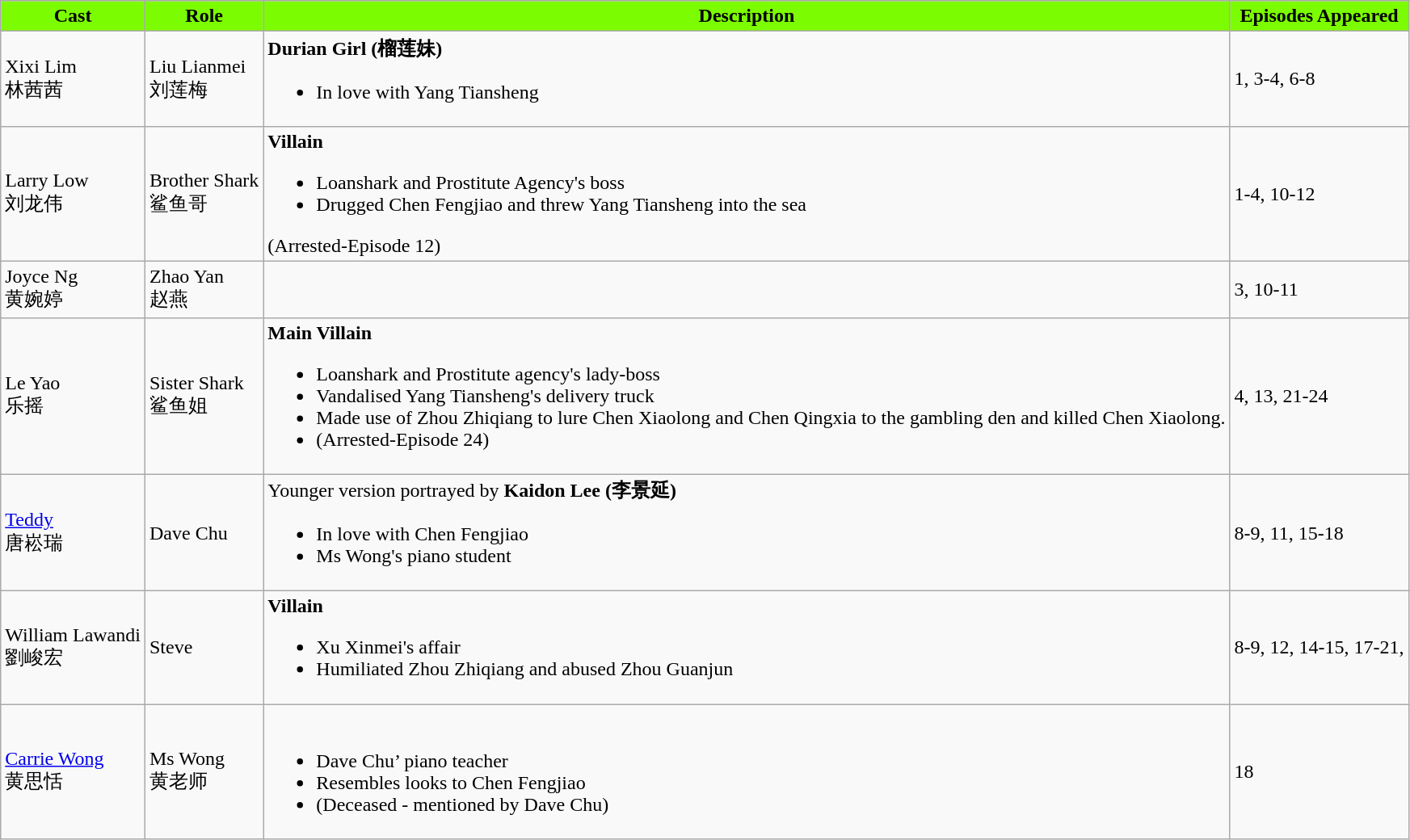<table class="wikitable">
<tr>
<th style="background:LawnGreen; color:black">Cast</th>
<th style="background:LawnGreen; color:black">Role</th>
<th style="background:LawnGreen; color:black">Description</th>
<th style="background:LawnGreen; color:black">Episodes Appeared</th>
</tr>
<tr>
<td>Xixi Lim<br> 林茜茜</td>
<td>Liu Lianmei <br> 刘莲梅</td>
<td><strong>Durian Girl (榴莲妹)</strong><br><ul><li>In love with Yang Tiansheng</li></ul></td>
<td>1, 3-4, 6-8</td>
</tr>
<tr>
<td>Larry Low <br> 刘龙伟</td>
<td>Brother Shark <br> 鲨鱼哥</td>
<td><strong>Villain</strong><br><ul><li>Loanshark and Prostitute Agency's boss</li><li>Drugged Chen Fengjiao and threw Yang Tiansheng into the sea</li></ul>(Arrested-Episode 12)</td>
<td>1-4, 10-12</td>
</tr>
<tr>
<td>Joyce Ng <br> 黄婉婷</td>
<td>Zhao Yan <br> 赵燕</td>
<td></td>
<td>3, 10-11</td>
</tr>
<tr>
<td>Le Yao <br> 乐摇</td>
<td>Sister Shark <br> 鲨鱼姐</td>
<td><strong>Main Villain</strong><br><ul><li>Loanshark and Prostitute agency's lady-boss</li><li>Vandalised Yang Tiansheng's delivery truck</li><li>Made use of Zhou Zhiqiang to lure Chen Xiaolong and Chen Qingxia to the gambling den and killed Chen Xiaolong.</li><li>(Arrested-Episode 24)</li></ul></td>
<td>4, 13, 21-24</td>
</tr>
<tr>
<td><a href='#'>Teddy</a> <br> 唐崧瑞</td>
<td>Dave Chu</td>
<td>Younger version portrayed by <strong>Kaidon Lee (李景延)</strong><br><ul><li>In love with Chen Fengjiao</li><li>Ms Wong's piano student</li></ul></td>
<td>8-9, 11, 15-18</td>
</tr>
<tr>
<td>William Lawandi <br> 劉峻宏</td>
<td>Steve</td>
<td><strong>Villain</strong><br><ul><li>Xu Xinmei's affair</li><li>Humiliated Zhou Zhiqiang and abused Zhou Guanjun</li></ul></td>
<td>8-9, 12, 14-15, 17-21,</td>
</tr>
<tr>
<td><a href='#'>Carrie Wong</a> <br> 黄思恬</td>
<td>Ms Wong <br> 黄老师</td>
<td><br><ul><li>Dave Chu’ piano teacher</li><li>Resembles looks to Chen Fengjiao</li><li>(Deceased - mentioned by Dave Chu)</li></ul></td>
<td>18</td>
</tr>
</table>
